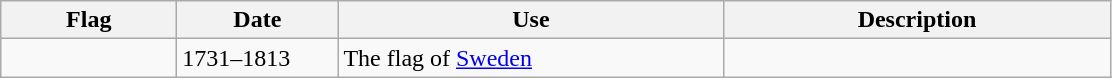<table class="wikitable">
<tr>
<th style="width:110px;">Flag</th>
<th style="width:100px;">Date</th>
<th style="width:250px;">Use</th>
<th style="width:250px;">Description</th>
</tr>
<tr>
<td></td>
<td>1731–1813</td>
<td>The flag of <a href='#'>Sweden</a></td>
<td></td>
</tr>
</table>
